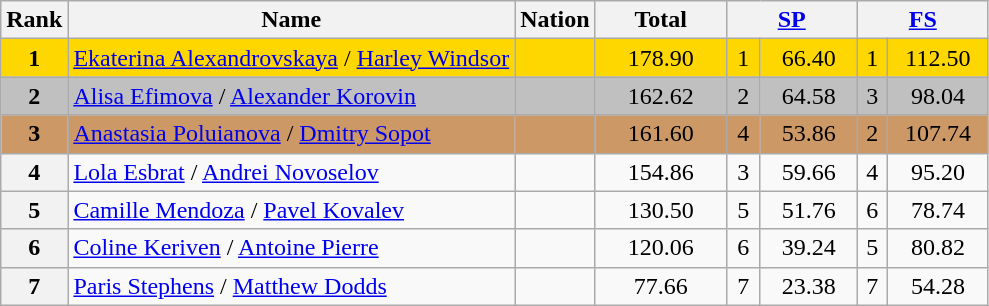<table class="wikitable sortable">
<tr>
<th>Rank</th>
<th>Name</th>
<th>Nation</th>
<th width="80px">Total</th>
<th colspan="2" width="80px"><a href='#'>SP</a></th>
<th colspan="2" width="80px"><a href='#'>FS</a></th>
</tr>
<tr bgcolor="gold">
<td align="center"><strong>1</strong></td>
<td><a href='#'>Ekaterina Alexandrovskaya</a> / <a href='#'>Harley Windsor</a></td>
<td></td>
<td align="center">178.90</td>
<td align="center">1</td>
<td align="center">66.40</td>
<td align="center">1</td>
<td align="center">112.50</td>
</tr>
<tr bgcolor="silver">
<td align="center"><strong>2</strong></td>
<td><a href='#'>Alisa Efimova</a> / <a href='#'>Alexander Korovin</a></td>
<td></td>
<td align="center">162.62</td>
<td align="center">2</td>
<td align="center">64.58</td>
<td align="center">3</td>
<td align="center">98.04</td>
</tr>
<tr bgcolor="cc9966">
<td align="center"><strong>3</strong></td>
<td><a href='#'>Anastasia Poluianova</a> / <a href='#'>Dmitry Sopot</a></td>
<td></td>
<td align="center">161.60</td>
<td align="center">4</td>
<td align="center">53.86</td>
<td align="center">2</td>
<td align="center">107.74</td>
</tr>
<tr>
<th>4</th>
<td><a href='#'>Lola Esbrat</a> / <a href='#'>Andrei Novoselov</a></td>
<td></td>
<td align="center">154.86</td>
<td align="center">3</td>
<td align="center">59.66</td>
<td align="center">4</td>
<td align="center">95.20</td>
</tr>
<tr>
<th>5</th>
<td><a href='#'>Camille Mendoza</a> / <a href='#'>Pavel Kovalev</a></td>
<td></td>
<td align="center">130.50</td>
<td align="center">5</td>
<td align="center">51.76</td>
<td align="center">6</td>
<td align="center">78.74</td>
</tr>
<tr>
<th>6</th>
<td><a href='#'>Coline Keriven</a> / <a href='#'>Antoine Pierre</a></td>
<td></td>
<td align="center">120.06</td>
<td align="center">6</td>
<td align="center">39.24</td>
<td align="center">5</td>
<td align="center">80.82</td>
</tr>
<tr>
<th>7</th>
<td><a href='#'>Paris Stephens</a> / <a href='#'>Matthew Dodds</a></td>
<td></td>
<td align="center">77.66</td>
<td align="center">7</td>
<td align="center">23.38</td>
<td align="center">7</td>
<td align="center">54.28</td>
</tr>
</table>
